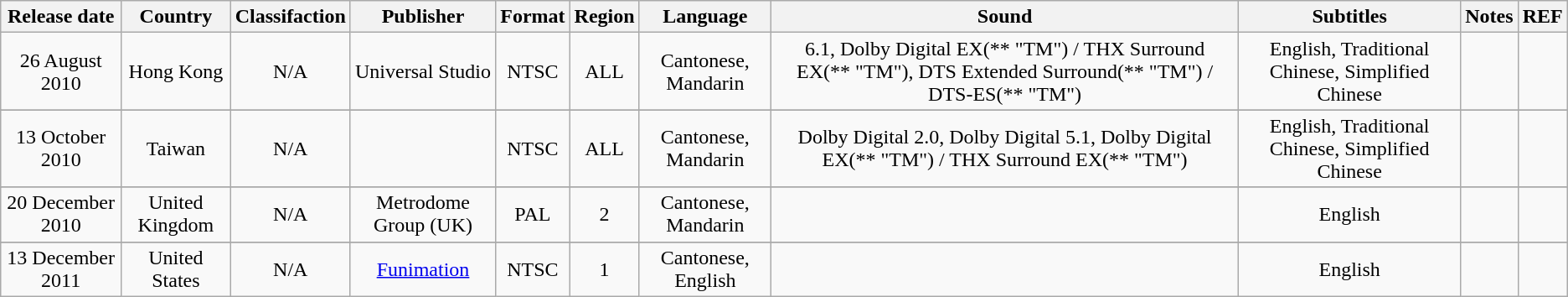<table class="wikitable">
<tr>
<th>Release date<br></th>
<th>Country<br></th>
<th>Classifaction<br></th>
<th>Publisher <br></th>
<th>Format <br></th>
<th>Region <br></th>
<th>Language<br></th>
<th>Sound <br></th>
<th>Subtitles <br></th>
<th>Notes<br></th>
<th>REF</th>
</tr>
<tr style="text-align:center;">
<td>26 August 2010</td>
<td>Hong Kong</td>
<td>N/A</td>
<td>Universal Studio</td>
<td>NTSC</td>
<td>ALL</td>
<td>Cantonese, Mandarin</td>
<td>6.1, Dolby Digital EX(** "TM") / THX Surround EX(** "TM"), DTS Extended Surround(** "TM") / DTS-ES(** "TM")</td>
<td>English, Traditional Chinese, Simplified Chinese</td>
<td></td>
<td></td>
</tr>
<tr>
</tr>
<tr style="text-align:center;">
<td>13 October 2010</td>
<td>Taiwan</td>
<td>N/A</td>
<td></td>
<td>NTSC</td>
<td>ALL</td>
<td>Cantonese, Mandarin</td>
<td>Dolby Digital 2.0, Dolby Digital 5.1, Dolby Digital EX(** "TM") / THX Surround EX(** "TM")</td>
<td>English, Traditional Chinese, Simplified Chinese</td>
<td></td>
<td></td>
</tr>
<tr>
</tr>
<tr style="text-align:center;">
<td>20 December 2010</td>
<td>United Kingdom</td>
<td>N/A</td>
<td>Metrodome Group (UK)</td>
<td>PAL</td>
<td>2</td>
<td>Cantonese, Mandarin</td>
<td></td>
<td>English</td>
<td></td>
<td></td>
</tr>
<tr>
</tr>
<tr style="text-align:center;">
<td>13 December 2011</td>
<td>United States</td>
<td>N/A</td>
<td><a href='#'>Funimation</a></td>
<td>NTSC</td>
<td>1</td>
<td>Cantonese, English</td>
<td></td>
<td>English</td>
<td></td>
<td></td>
</tr>
</table>
